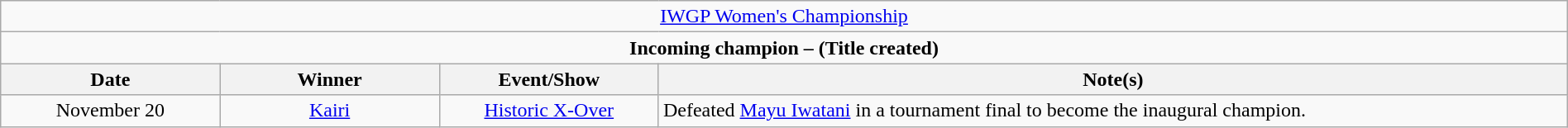<table class="wikitable" style="text-align:center; width:100%;">
<tr>
<td colspan="4" style="text-align: center;"><a href='#'>IWGP Women's Championship</a></td>
</tr>
<tr>
<td colspan="4" style="text-align: center;"><strong>Incoming champion – (Title created)</strong></td>
</tr>
<tr>
<th width=14%>Date</th>
<th width=14%>Winner</th>
<th width=14%>Event/Show</th>
<th width=58%>Note(s)</th>
</tr>
<tr>
<td>November 20</td>
<td><a href='#'>Kairi</a></td>
<td><a href='#'>Historic X-Over</a></td>
<td align=left>Defeated <a href='#'>Mayu Iwatani</a> in a tournament final to become the inaugural champion.</td>
</tr>
</table>
